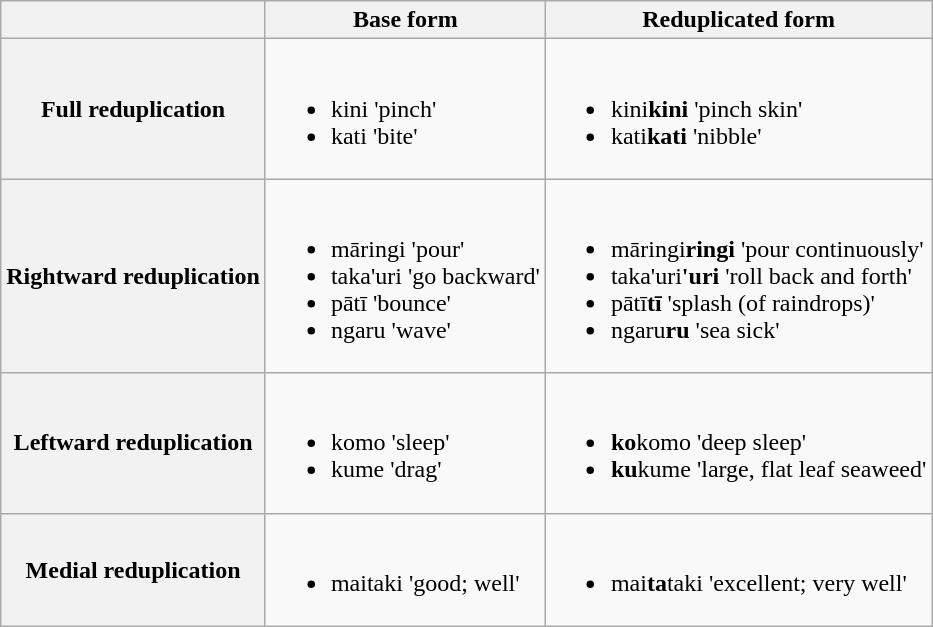<table class="wikitable">
<tr>
<th></th>
<th>Base form</th>
<th>Reduplicated form</th>
</tr>
<tr>
<th>Full reduplication</th>
<td><br><ul><li>kini 'pinch'</li><li>kati 'bite'</li></ul></td>
<td><br><ul><li>kini<strong>kini</strong> 'pinch skin'</li><li>kati<strong>kati</strong> 'nibble'</li></ul></td>
</tr>
<tr>
<th>Rightward reduplication</th>
<td><br><ul><li>māringi 'pour'</li><li>taka'uri 'go backward'</li><li>pātī 'bounce'</li><li>ngaru 'wave'</li></ul></td>
<td><br><ul><li>māringi<strong>ringi</strong> 'pour continuously'</li><li>taka'uri<strong>'uri</strong> 'roll back and forth'</li><li>pātī<strong>tī</strong> 'splash (of raindrops)'</li><li>ngaru<strong>ru</strong> 'sea sick'</li></ul></td>
</tr>
<tr>
<th>Leftward reduplication</th>
<td><br><ul><li>komo 'sleep'</li><li>kume 'drag'</li></ul></td>
<td><br><ul><li><strong>ko</strong>komo 'deep sleep'</li><li><strong>ku</strong>kume 'large, flat leaf seaweed'</li></ul></td>
</tr>
<tr>
<th>Medial reduplication</th>
<td><br><ul><li>maitaki 'good; well'</li></ul></td>
<td><br><ul><li>mai<strong>ta</strong>taki 'excellent; very well'</li></ul></td>
</tr>
</table>
